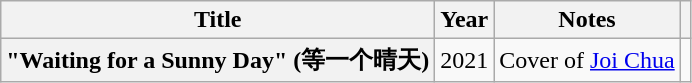<table class="wikitable plainrowheaders" style="text-align:center">
<tr>
<th scope="col">Title</th>
<th scope="col">Year</th>
<th scope="col">Notes</th>
<th></th>
</tr>
<tr>
<th scope="row">"Waiting for a Sunny Day" (等一个晴天)</th>
<td>2021</td>
<td>Cover of <a href='#'>Joi Chua</a></td>
<td></td>
</tr>
</table>
